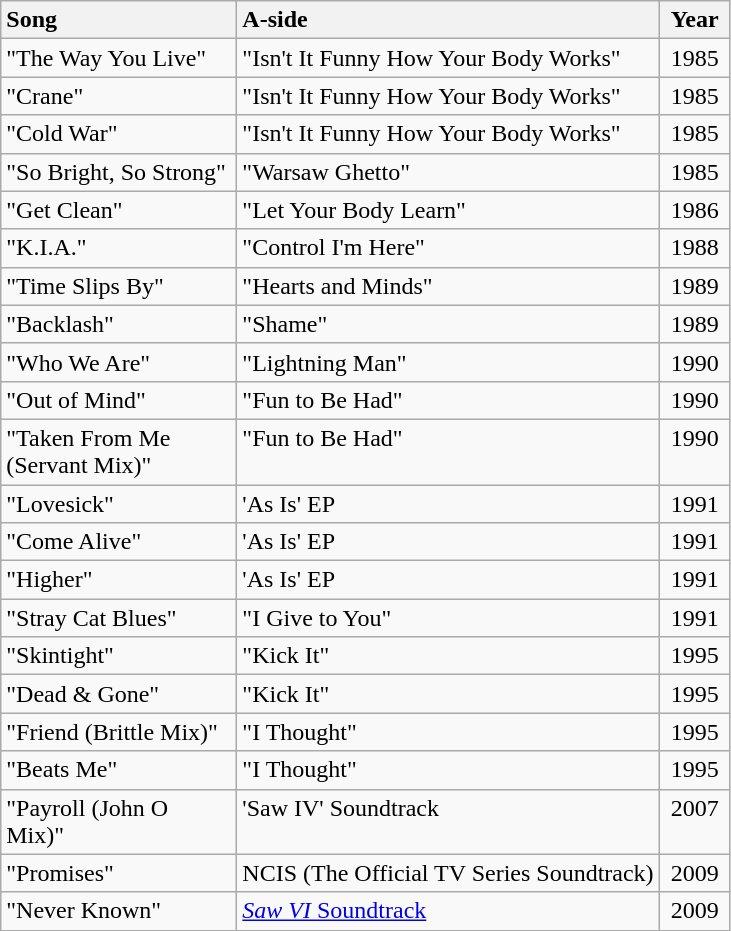<table class="wikitable">
<tr>
<th style="vertical-align:top; text-align:left; width:150px;">Song</th>
<th style="text-align:left; vertical-align:top;">A-side</th>
<th style="vertical-align:top; text-align:center; width:40px;">Year</th>
</tr>
<tr style="vertical-align:top;">
<td style="text-align:left; ">"The Way You Live"</td>
<td style="text-align:left; ">"Isn't It Funny How Your Body Works"</td>
<td style="text-align:center; ">1985</td>
</tr>
<tr style="vertical-align:top;">
<td style="text-align:left; ">"Crane"</td>
<td style="text-align:left; ">"Isn't It Funny How Your Body Works"</td>
<td style="text-align:center; ">1985</td>
</tr>
<tr style="vertical-align:top;">
<td style="text-align:left; ">"Cold War"</td>
<td style="text-align:left; ">"Isn't It Funny How Your Body Works"</td>
<td style="text-align:center; ">1985</td>
</tr>
<tr style="vertical-align:top;">
<td style="text-align:left; ">"So Bright, So Strong"</td>
<td style="text-align:left; ">"Warsaw Ghetto"</td>
<td style="text-align:center; ">1985</td>
</tr>
<tr style="vertical-align:top;">
<td style="text-align:left; ">"Get Clean"</td>
<td style="text-align:left; ">"Let Your Body Learn"</td>
<td style="text-align:center; ">1986</td>
</tr>
<tr style="vertical-align:top;">
<td style="text-align:left; ">"K.I.A."</td>
<td style="text-align:left; ">"Control I'm Here"</td>
<td style="text-align:center; ">1988</td>
</tr>
<tr style="vertical-align:top;">
<td style="text-align:left; ">"Time Slips By"</td>
<td style="text-align:left; ">"Hearts and Minds"</td>
<td style="text-align:center; ">1989</td>
</tr>
<tr style="vertical-align:top;">
<td style="text-align:left; ">"Backlash"</td>
<td style="text-align:left; ">"Shame"</td>
<td style="text-align:center; ">1989</td>
</tr>
<tr style="vertical-align:top;">
<td style="text-align:left; ">"Who We Are"</td>
<td style="text-align:left; ">"Lightning Man"</td>
<td style="text-align:center; ">1990</td>
</tr>
<tr style="vertical-align:top;">
<td style="text-align:left; ">"Out of Mind"</td>
<td style="text-align:left; ">"Fun to Be Had"</td>
<td style="text-align:center; ">1990</td>
</tr>
<tr style="vertical-align:top;">
<td style="text-align:left; ">"Taken From Me (Servant Mix)"</td>
<td style="text-align:left; ">"Fun to Be Had"</td>
<td style="text-align:center; ">1990</td>
</tr>
<tr style="vertical-align:top;">
<td style="text-align:left; ">"Lovesick"</td>
<td style="text-align:left; ">'As Is' EP</td>
<td style="text-align:center; ">1991</td>
</tr>
<tr style="vertical-align:top;">
<td style="text-align:left; ">"Come Alive"</td>
<td style="text-align:left; ">'As Is' EP</td>
<td style="text-align:center; ">1991</td>
</tr>
<tr style="vertical-align:top;">
<td style="text-align:left; ">"Higher"</td>
<td style="text-align:left; ">'As Is' EP</td>
<td style="text-align:center; ">1991</td>
</tr>
<tr style="vertical-align:top;">
<td style="text-align:left; ">"Stray Cat Blues"</td>
<td style="text-align:left; ">"I Give to You"</td>
<td style="text-align:center; ">1991</td>
</tr>
<tr style="vertical-align:top;">
<td style="text-align:left; ">"Skintight"</td>
<td style="text-align:left; ">"Kick It"</td>
<td style="text-align:center; ">1995</td>
</tr>
<tr style="vertical-align:top;">
<td style="text-align:left; ">"Dead & Gone"</td>
<td style="text-align:left; ">"Kick It"</td>
<td style="text-align:center; ">1995</td>
</tr>
<tr style="vertical-align:top;">
<td style="text-align:left; ">"Friend (Brittle Mix)"</td>
<td style="text-align:left; ">"I Thought"</td>
<td style="text-align:center; ">1995</td>
</tr>
<tr style="vertical-align:top;">
<td style="text-align:left; ">"Beats Me"</td>
<td style="text-align:left; ">"I Thought"</td>
<td style="text-align:center; ">1995</td>
</tr>
<tr style="vertical-align:top;">
<td style="text-align:left; ">"Payroll (John O Mix)"</td>
<td style="text-align:left; ">'Saw IV' Soundtrack</td>
<td style="text-align:center; ">2007</td>
</tr>
<tr style="vertical-align:top;">
<td style="text-align:left; ">"Promises"</td>
<td style="text-align:left; ">NCIS (The Official TV Series Soundtrack)</td>
<td style="text-align:center; ">2009</td>
</tr>
<tr>
<td style="text-align:left; vertical-align:top;">"Never Known"</td>
<td style="text-align:left; vertical-align:top;"><a href='#'><em>Saw VI</em> Soundtrack</a></td>
<td style="text-align:center; vertical-align:top;">2009</td>
</tr>
</table>
